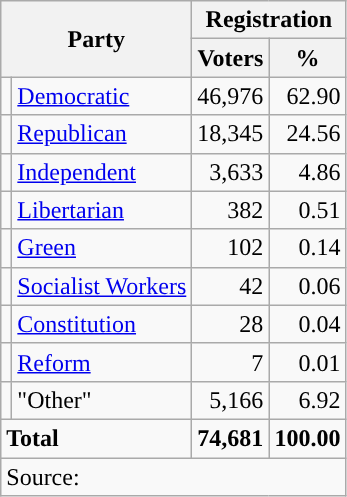<table class="wikitable">
<tr>
<th colspan="2" rowspan="2">Party</th>
<th colspan="2">Registration</th>
</tr>
<tr>
<th>Voters</th>
<th>%</th>
</tr>
<tr>
<td style="background-color:"></td>
<td><a href='#'>Democratic</a></td>
<td style="text-align:right;">46,976</td>
<td style="text-align:right;">62.90</td>
</tr>
<tr>
<td style="background-color:"></td>
<td><a href='#'>Republican</a></td>
<td style="text-align:right;">18,345</td>
<td style="text-align:right;">24.56</td>
</tr>
<tr>
<td style="background-color:"></td>
<td><a href='#'>Independent</a></td>
<td style="text-align:right;">3,633</td>
<td style="text-align:right;">4.86</td>
</tr>
<tr>
<td style="background-color:"></td>
<td><a href='#'>Libertarian</a></td>
<td style="text-align:right;">382</td>
<td style="text-align:right;">0.51</td>
</tr>
<tr>
<td style="background-color:"></td>
<td><a href='#'>Green</a></td>
<td style="text-align:right;">102</td>
<td style="text-align:right;">0.14</td>
</tr>
<tr>
<td style="background-color:"></td>
<td><a href='#'>Socialist Workers</a></td>
<td style="text-align:right;">42</td>
<td style="text-align:right;">0.06</td>
</tr>
<tr>
<td style="background-color:"></td>
<td><a href='#'>Constitution</a></td>
<td style="text-align:right;">28</td>
<td style="text-align:right;">0.04</td>
</tr>
<tr>
<td style="background-color:"></td>
<td><a href='#'>Reform</a></td>
<td style="text-align:right;">7</td>
<td style="text-align:right;">0.01</td>
</tr>
<tr>
<td></td>
<td>"Other"</td>
<td style="text-align:right;">5,166</td>
<td style="text-align:right;">6.92</td>
</tr>
<tr>
<td colspan="2"><strong>Total</strong></td>
<td style="text-align:right;"><strong>74,681</strong></td>
<td style="text-align:right;"><strong>100.00</strong></td>
</tr>
<tr>
<td colspan="4">Source: <em></em></td>
</tr>
</table>
